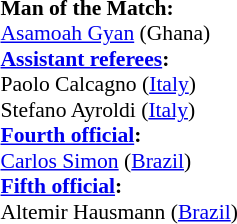<table style="width:50%; font-size:90%;">
<tr>
<td><br><strong>Man of the Match:</strong>
<br><a href='#'>Asamoah Gyan</a> (Ghana)<br><strong><a href='#'>Assistant referees</a>:</strong>
<br>Paolo Calcagno (<a href='#'>Italy</a>)
<br>Stefano Ayroldi (<a href='#'>Italy</a>)
<br><strong><a href='#'>Fourth official</a>:</strong>
<br><a href='#'>Carlos Simon</a> (<a href='#'>Brazil</a>)
<br><strong><a href='#'>Fifth official</a>:</strong>
<br>Altemir Hausmann (<a href='#'>Brazil</a>)</td>
</tr>
</table>
